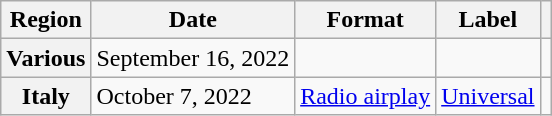<table class="wikitable plainrowheaders">
<tr>
<th scope="col">Region</th>
<th scope="col">Date</th>
<th scope="col">Format</th>
<th scope="col">Label</th>
<th scope="col"></th>
</tr>
<tr>
<th scope="row">Various</th>
<td>September 16, 2022</td>
<td></td>
<td></td>
<td style="text-align:center;"></td>
</tr>
<tr>
<th scope="row">Italy</th>
<td>October 7, 2022</td>
<td><a href='#'>Radio airplay</a></td>
<td><a href='#'>Universal</a></td>
<td style="text-align:center;"></td>
</tr>
</table>
